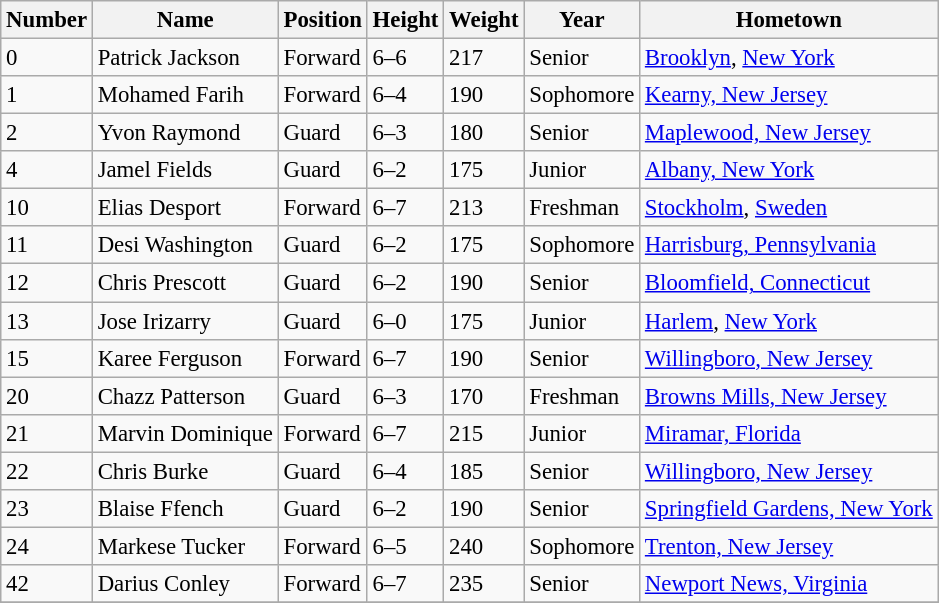<table class="wikitable" style="font-size: 95%;">
<tr>
<th>Number</th>
<th>Name</th>
<th>Position</th>
<th>Height</th>
<th>Weight</th>
<th>Year</th>
<th>Hometown</th>
</tr>
<tr>
<td>0</td>
<td>Patrick Jackson</td>
<td>Forward</td>
<td>6–6</td>
<td>217</td>
<td>Senior</td>
<td><a href='#'>Brooklyn</a>, <a href='#'>New York</a></td>
</tr>
<tr>
<td>1</td>
<td>Mohamed Farih</td>
<td>Forward</td>
<td>6–4</td>
<td>190</td>
<td>Sophomore</td>
<td><a href='#'>Kearny, New Jersey</a></td>
</tr>
<tr>
<td>2</td>
<td>Yvon Raymond</td>
<td>Guard</td>
<td>6–3</td>
<td>180</td>
<td>Senior</td>
<td><a href='#'>Maplewood, New Jersey</a></td>
</tr>
<tr>
<td>4</td>
<td>Jamel Fields</td>
<td>Guard</td>
<td>6–2</td>
<td>175</td>
<td>Junior</td>
<td><a href='#'>Albany, New York</a></td>
</tr>
<tr>
<td>10</td>
<td>Elias Desport</td>
<td>Forward</td>
<td>6–7</td>
<td>213</td>
<td>Freshman</td>
<td><a href='#'>Stockholm</a>, <a href='#'>Sweden</a></td>
</tr>
<tr>
<td>11</td>
<td>Desi Washington</td>
<td>Guard</td>
<td>6–2</td>
<td>175</td>
<td>Sophomore</td>
<td><a href='#'>Harrisburg, Pennsylvania</a></td>
</tr>
<tr>
<td>12</td>
<td>Chris Prescott</td>
<td>Guard</td>
<td>6–2</td>
<td>190</td>
<td>Senior</td>
<td><a href='#'>Bloomfield, Connecticut</a></td>
</tr>
<tr>
<td>13</td>
<td>Jose Irizarry</td>
<td>Guard</td>
<td>6–0</td>
<td>175</td>
<td>Junior</td>
<td><a href='#'>Harlem</a>, <a href='#'>New York</a></td>
</tr>
<tr>
<td>15</td>
<td>Karee Ferguson</td>
<td>Forward</td>
<td>6–7</td>
<td>190</td>
<td>Senior</td>
<td><a href='#'>Willingboro, New Jersey</a></td>
</tr>
<tr>
<td>20</td>
<td>Chazz Patterson</td>
<td>Guard</td>
<td>6–3</td>
<td>170</td>
<td>Freshman</td>
<td><a href='#'>Browns Mills, New Jersey</a></td>
</tr>
<tr>
<td>21</td>
<td>Marvin Dominique</td>
<td>Forward</td>
<td>6–7</td>
<td>215</td>
<td>Junior</td>
<td><a href='#'>Miramar, Florida</a></td>
</tr>
<tr>
<td>22</td>
<td>Chris Burke</td>
<td>Guard</td>
<td>6–4</td>
<td>185</td>
<td>Senior</td>
<td><a href='#'>Willingboro, New Jersey</a></td>
</tr>
<tr>
<td>23</td>
<td>Blaise Ffench</td>
<td>Guard</td>
<td>6–2</td>
<td>190</td>
<td>Senior</td>
<td><a href='#'>Springfield Gardens, New York</a></td>
</tr>
<tr>
<td>24</td>
<td>Markese Tucker</td>
<td>Forward</td>
<td>6–5</td>
<td>240</td>
<td>Sophomore</td>
<td><a href='#'>Trenton, New Jersey</a></td>
</tr>
<tr>
<td>42</td>
<td>Darius Conley</td>
<td>Forward</td>
<td>6–7</td>
<td>235</td>
<td>Senior</td>
<td><a href='#'>Newport News, Virginia</a></td>
</tr>
<tr>
</tr>
</table>
